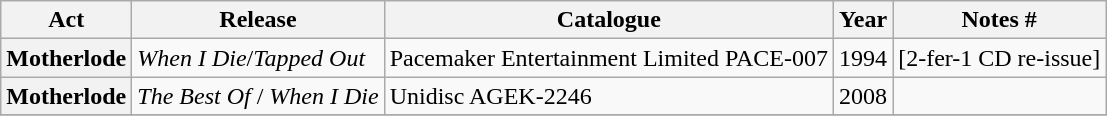<table class="wikitable plainrowheaders sortable">
<tr>
<th scope="col" class="unsortable">Act</th>
<th scope="col">Release</th>
<th scope="col">Catalogue</th>
<th scope="col">Year</th>
<th scope="col" class="unsortable">Notes #</th>
</tr>
<tr>
<th scope="row">Motherlode</th>
<td><em>When I Die</em>/<em>Tapped Out</em></td>
<td>Pacemaker Entertainment Limited PACE-007</td>
<td>1994</td>
<td>[2-fer-1 CD re-issue]</td>
</tr>
<tr>
<th scope="row">Motherlode</th>
<td><em>The Best Of</em> / <em>When I Die</em></td>
<td>Unidisc AGEK-2246</td>
<td>2008</td>
<td></td>
</tr>
<tr>
</tr>
</table>
